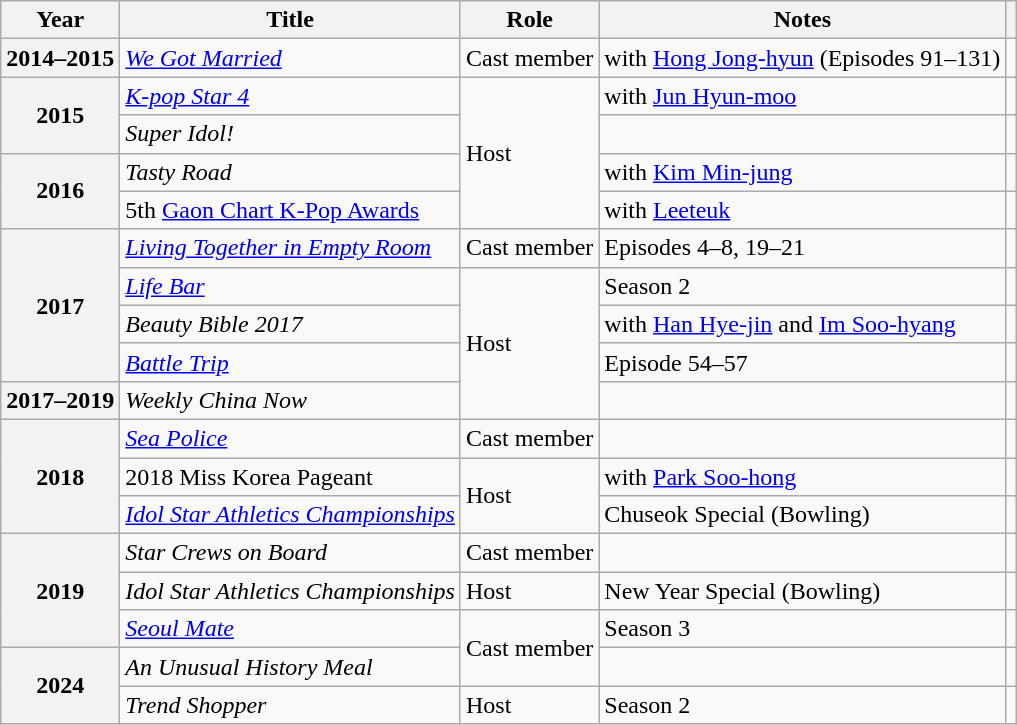<table class="wikitable plainrowheaders sortable">
<tr>
<th scope="col">Year</th>
<th scope="col">Title</th>
<th scope="col">Role</th>
<th scope="col">Notes</th>
<th scope="col" class="unsortable"></th>
</tr>
<tr>
<th scope="row">2014–2015</th>
<td><em><a href='#'>We Got Married</a></em></td>
<td>Cast member</td>
<td>with <a href='#'>Hong Jong-hyun</a> (Episodes 91–131)</td>
<td style="text-align:center"></td>
</tr>
<tr>
<th scope="row" rowspan="2">2015</th>
<td><em><a href='#'>K-pop Star 4</a></em></td>
<td rowspan="4">Host</td>
<td>with <a href='#'>Jun Hyun-moo</a></td>
<td style="text-align:center"></td>
</tr>
<tr>
<td><em>Super Idol!</em></td>
<td></td>
<td style="text-align:center"></td>
</tr>
<tr>
<th scope="row" rowspan="2">2016</th>
<td><em>Tasty Road</em></td>
<td>with <a href='#'>Kim Min-jung</a></td>
<td style="text-align:center"></td>
</tr>
<tr>
<td>5th <a href='#'>Gaon Chart K-Pop Awards</a></td>
<td>with <a href='#'>Leeteuk</a></td>
<td style="text-align:center"></td>
</tr>
<tr>
<th scope="row" rowspan="4">2017</th>
<td><em><a href='#'>Living Together in Empty Room</a></em></td>
<td>Cast member</td>
<td>Episodes 4–8, 19–21</td>
<td style="text-align:center"></td>
</tr>
<tr>
<td><em><a href='#'>Life Bar</a></em></td>
<td rowspan="4">Host</td>
<td>Season 2</td>
<td style="text-align:center"></td>
</tr>
<tr>
<td><em>Beauty Bible 2017</em></td>
<td>with <a href='#'>Han Hye-jin</a> and <a href='#'>Im Soo-hyang</a></td>
<td style="text-align:center"></td>
</tr>
<tr>
<td><em><a href='#'>Battle Trip</a></em></td>
<td>Episode 54–57</td>
<td style="text-align:center"></td>
</tr>
<tr>
<th scope="row">2017–2019</th>
<td><em>Weekly China Now</em></td>
<td></td>
<td style="text-align:center"></td>
</tr>
<tr>
<th scope="row" rowspan="3">2018</th>
<td><em><a href='#'>Sea Police</a></em></td>
<td>Cast member</td>
<td></td>
<td style="text-align:center"></td>
</tr>
<tr>
<td>2018 Miss Korea Pageant</td>
<td rowspan="2">Host</td>
<td>with <a href='#'>Park Soo-hong</a></td>
<td style="text-align:center"></td>
</tr>
<tr>
<td><em><a href='#'>Idol Star Athletics Championships</a></em></td>
<td>Chuseok Special (Bowling)</td>
<td style="text-align:center"></td>
</tr>
<tr>
<th scope="row" rowspan="3">2019</th>
<td><em>Star Crews on Board</em></td>
<td>Cast member</td>
<td></td>
<td style="text-align:center"></td>
</tr>
<tr>
<td><em>Idol Star Athletics Championships</em></td>
<td>Host</td>
<td>New Year Special (Bowling)<br></td>
<td style="text-align:center"></td>
</tr>
<tr>
<td><em><a href='#'>Seoul Mate</a></em></td>
<td rowspan="2">Cast member</td>
<td>Season 3</td>
<td style="text-align:center"></td>
</tr>
<tr>
<th scope="row" rowspan="2">2024</th>
<td><em>An Unusual History Meal</em></td>
<td></td>
<td style="text-align:center"></td>
</tr>
<tr>
<td><em>Trend Shopper</em></td>
<td>Host</td>
<td>Season 2</td>
<td style="text-align:center"></td>
</tr>
</table>
